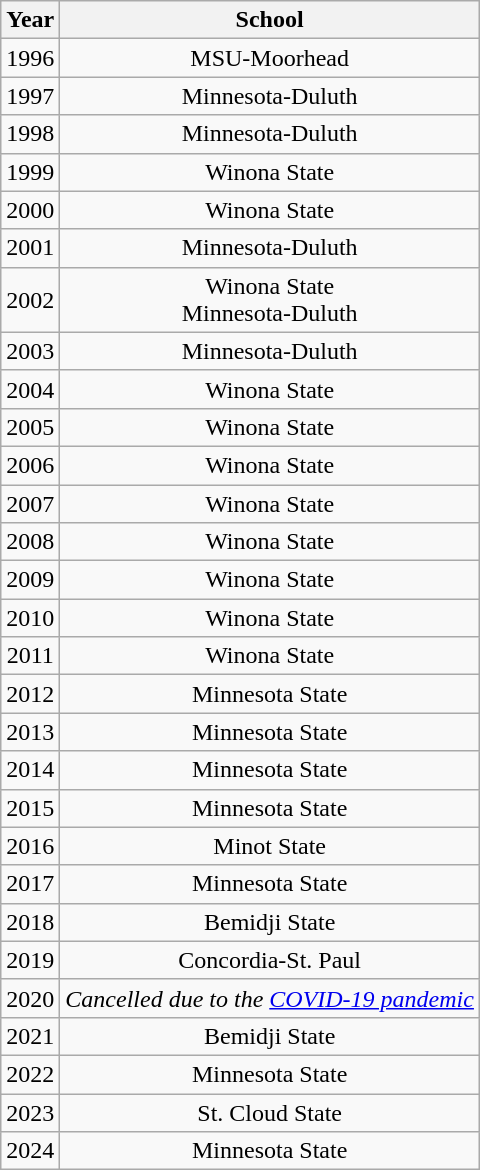<table class="wikitable" style="text-align:center">
<tr>
<th>Year</th>
<th>School</th>
</tr>
<tr>
<td>1996</td>
<td>MSU-Moorhead</td>
</tr>
<tr>
<td>1997</td>
<td>Minnesota-Duluth</td>
</tr>
<tr>
<td>1998</td>
<td>Minnesota-Duluth</td>
</tr>
<tr>
<td>1999</td>
<td>Winona State</td>
</tr>
<tr>
<td>2000</td>
<td>Winona State</td>
</tr>
<tr>
<td>2001</td>
<td>Minnesota-Duluth</td>
</tr>
<tr>
<td>2002</td>
<td>Winona State<br>Minnesota-Duluth</td>
</tr>
<tr>
<td>2003</td>
<td>Minnesota-Duluth</td>
</tr>
<tr>
<td>2004</td>
<td>Winona State</td>
</tr>
<tr>
<td>2005</td>
<td>Winona State</td>
</tr>
<tr>
<td>2006</td>
<td>Winona State</td>
</tr>
<tr>
<td>2007</td>
<td>Winona State</td>
</tr>
<tr>
<td>2008</td>
<td>Winona State</td>
</tr>
<tr>
<td>2009</td>
<td>Winona State</td>
</tr>
<tr>
<td>2010</td>
<td>Winona State</td>
</tr>
<tr>
<td>2011</td>
<td>Winona State</td>
</tr>
<tr>
<td>2012</td>
<td>Minnesota State</td>
</tr>
<tr>
<td>2013</td>
<td>Minnesota State</td>
</tr>
<tr>
<td>2014</td>
<td>Minnesota State</td>
</tr>
<tr>
<td>2015</td>
<td>Minnesota State</td>
</tr>
<tr>
<td>2016</td>
<td>Minot State</td>
</tr>
<tr>
<td>2017</td>
<td>Minnesota State</td>
</tr>
<tr>
<td>2018</td>
<td>Bemidji State</td>
</tr>
<tr>
<td>2019</td>
<td>Concordia-St. Paul</td>
</tr>
<tr>
<td>2020</td>
<td><em>Cancelled due to the <a href='#'>COVID-19 pandemic</a></em></td>
</tr>
<tr>
<td>2021</td>
<td>Bemidji State</td>
</tr>
<tr>
<td>2022</td>
<td>Minnesota State</td>
</tr>
<tr>
<td>2023</td>
<td>St. Cloud State</td>
</tr>
<tr>
<td>2024</td>
<td>Minnesota State</td>
</tr>
</table>
